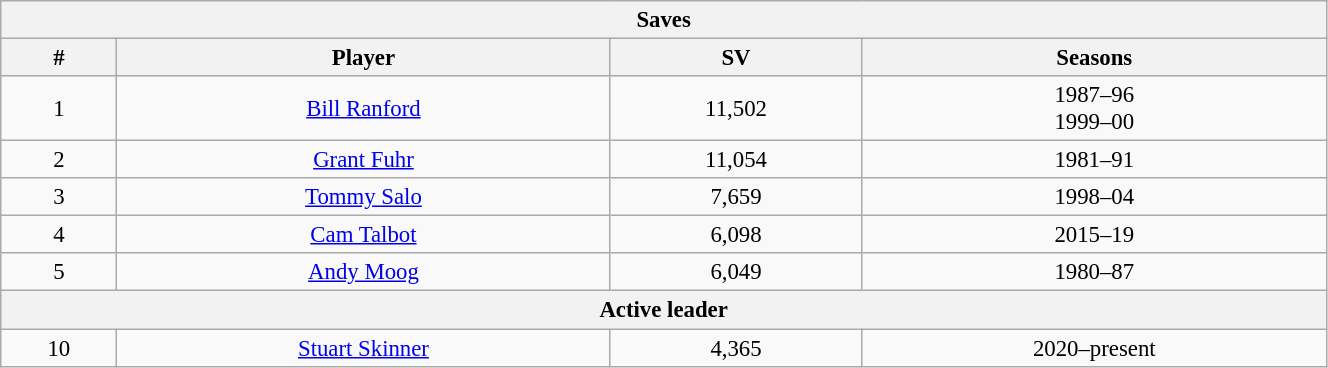<table class="wikitable" style="text-align: center; font-size: 95%" width="70%">
<tr>
<th colspan="4">Saves</th>
</tr>
<tr>
<th>#</th>
<th>Player</th>
<th>SV</th>
<th>Seasons</th>
</tr>
<tr>
<td>1</td>
<td><a href='#'>Bill Ranford</a></td>
<td>11,502</td>
<td>1987–96<br>1999–00</td>
</tr>
<tr>
<td>2</td>
<td><a href='#'>Grant Fuhr</a></td>
<td>11,054</td>
<td>1981–91</td>
</tr>
<tr>
<td>3</td>
<td><a href='#'>Tommy Salo</a></td>
<td>7,659</td>
<td>1998–04</td>
</tr>
<tr>
<td>4</td>
<td><a href='#'>Cam Talbot</a></td>
<td>6,098</td>
<td>2015–19</td>
</tr>
<tr>
<td>5</td>
<td><a href='#'>Andy Moog</a></td>
<td>6,049</td>
<td>1980–87</td>
</tr>
<tr>
<th colspan="4">Active leader</th>
</tr>
<tr>
<td>10</td>
<td><a href='#'>Stuart Skinner</a></td>
<td>4,365</td>
<td>2020–present</td>
</tr>
</table>
